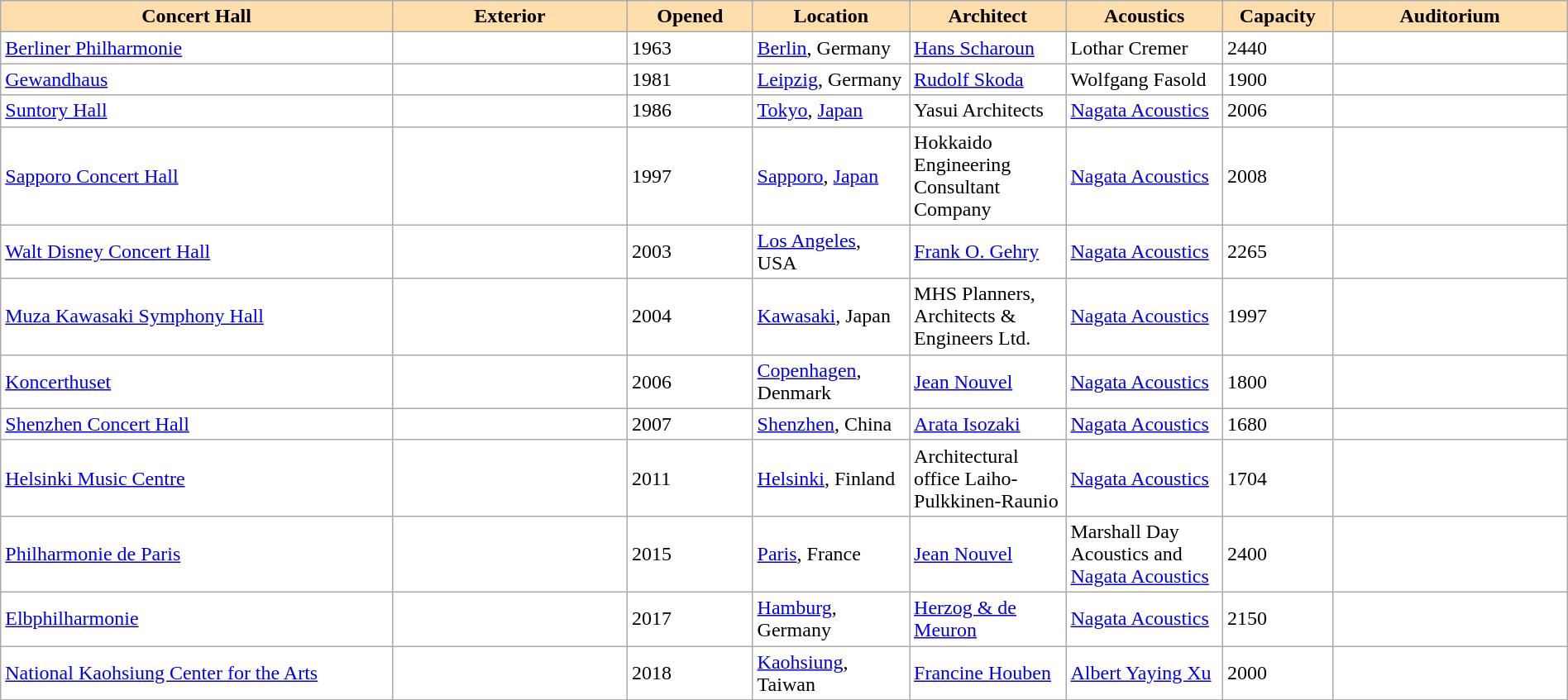<table class="wikitable sortable"  style="width:100%; background:#fff;">
<tr>
<th width="25%" align="left" style="background:#ffdead;">Concert Hall</th>
<th width="15%" align="left" style="background:#ffdead;" class="unsortable">Exterior</th>
<th width="8%" align="centre" style="background:#ffdead;">Opened</th>
<th width="10%" align="left" style="background:#ffdead;">Location</th>
<th width="10%" align="left" style="background:#ffdead;">Architect</th>
<th width="10%" align="left" style="background:#ffdead;">Acoustics</th>
<th width="7%" align="centre" style="background:#ffdead;">Capacity</th>
<th width="15%" align="left" style="background:#ffdead;" class="unsortable">Auditorium</th>
</tr>
<tr>
<td><a href='#'>Berliner Philharmonie</a></td>
<td></td>
<td>1963</td>
<td><a href='#'>Berlin</a>, Germany</td>
<td><a href='#'>Hans Scharoun</a></td>
<td>Lothar Cremer</td>
<td>2440</td>
<td></td>
</tr>
<tr>
<td><a href='#'>Gewandhaus</a></td>
<td></td>
<td>1981</td>
<td><a href='#'>Leipzig</a>, Germany</td>
<td><a href='#'>Rudolf Skoda</a></td>
<td>Wolfgang Fasold</td>
<td>1900</td>
<td></td>
</tr>
<tr>
<td><a href='#'>Suntory Hall</a></td>
<td></td>
<td>1986</td>
<td><a href='#'>Tokyo</a>, <a href='#'>Japan</a></td>
<td>Yasui Architects</td>
<td><a href='#'>Nagata Acoustics</a></td>
<td>2006</td>
<td></td>
</tr>
<tr>
<td><a href='#'>Sapporo Concert Hall</a></td>
<td></td>
<td>1997</td>
<td><a href='#'>Sapporo</a>, <a href='#'>Japan</a></td>
<td>Hokkaido Engineering Consultant Company</td>
<td><a href='#'>Nagata Acoustics</a></td>
<td>2008</td>
<td></td>
</tr>
<tr>
<td><a href='#'>Walt Disney Concert Hall</a></td>
<td></td>
<td>2003</td>
<td><a href='#'>Los Angeles</a>, USA</td>
<td><a href='#'>Frank O. Gehry</a></td>
<td><a href='#'>Nagata Acoustics</a></td>
<td>2265</td>
<td></td>
</tr>
<tr>
<td><a href='#'>Muza Kawasaki Symphony Hall</a></td>
<td></td>
<td>2004</td>
<td><a href='#'>Kawasaki</a>, Japan</td>
<td>MHS Planners, Architects & Engineers Ltd.</td>
<td><a href='#'>Nagata Acoustics</a></td>
<td>1997</td>
<td></td>
</tr>
<tr>
<td><a href='#'>Koncerthuset</a></td>
<td></td>
<td>2006</td>
<td><a href='#'>Copenhagen</a>, Denmark</td>
<td><a href='#'>Jean Nouvel</a></td>
<td><a href='#'>Nagata Acoustics</a></td>
<td>1800</td>
<td></td>
</tr>
<tr>
<td><a href='#'>Shenzhen Concert Hall</a></td>
<td></td>
<td>2007</td>
<td><a href='#'>Shenzhen</a>, China</td>
<td><a href='#'>Arata Isozaki</a></td>
<td><a href='#'>Nagata Acoustics</a></td>
<td>1680</td>
<td></td>
</tr>
<tr>
<td><a href='#'>Helsinki Music Centre</a></td>
<td></td>
<td>2011</td>
<td><a href='#'>Helsinki</a>, Finland</td>
<td>Architectural office Laiho-Pulkkinen-Raunio</td>
<td><a href='#'>Nagata Acoustics</a></td>
<td>1704</td>
<td></td>
</tr>
<tr>
<td><a href='#'>Philharmonie de Paris</a></td>
<td></td>
<td>2015</td>
<td><a href='#'>Paris</a>, France</td>
<td><a href='#'>Jean Nouvel</a></td>
<td>Marshall Day Acoustics and <a href='#'>Nagata Acoustics</a></td>
<td>2400</td>
<td></td>
</tr>
<tr>
<td><a href='#'>Elbphilharmonie</a></td>
<td></td>
<td>2017</td>
<td><a href='#'>Hamburg</a>, Germany</td>
<td><a href='#'>Herzog & de Meuron</a></td>
<td><a href='#'>Nagata Acoustics</a></td>
<td>2150</td>
<td></td>
</tr>
<tr>
<td><a href='#'>National Kaohsiung Center for the Arts</a></td>
<td></td>
<td>2018</td>
<td><a href='#'>Kaohsiung</a>, Taiwan</td>
<td><a href='#'>Francine Houben</a></td>
<td><a href='#'>Albert Yaying Xu</a></td>
<td>2000</td>
<td></td>
</tr>
<tr>
</tr>
</table>
